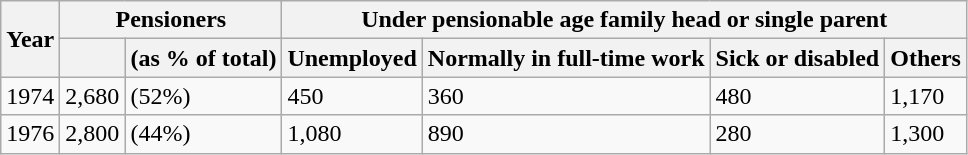<table class="wikitable">
<tr>
<th rowspan="2">Year</th>
<th colspan="2">Pensioners</th>
<th colspan="4">Under pensionable age family head or single parent</th>
</tr>
<tr>
<th></th>
<th>(as % of total)</th>
<th>Unemployed</th>
<th>Normally in full-time work</th>
<th>Sick or disabled</th>
<th>Others</th>
</tr>
<tr>
<td>1974</td>
<td>2,680</td>
<td>(52%)</td>
<td>450</td>
<td>360</td>
<td>480</td>
<td>1,170</td>
</tr>
<tr>
<td>1976</td>
<td>2,800</td>
<td>(44%)</td>
<td>1,080</td>
<td>890</td>
<td>280</td>
<td>1,300</td>
</tr>
</table>
